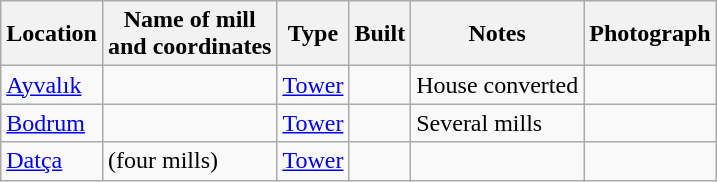<table class="wikitable">
<tr>
<th>Location</th>
<th>Name of mill<br>and coordinates</th>
<th>Type</th>
<th>Built</th>
<th>Notes</th>
<th>Photograph</th>
</tr>
<tr>
<td><a href='#'>Ayvalık</a></td>
<td></td>
<td><a href='#'>Tower</a></td>
<td></td>
<td>House converted</td>
<td></td>
</tr>
<tr>
<td><a href='#'>Bodrum</a></td>
<td></td>
<td><a href='#'>Tower</a></td>
<td></td>
<td>Several mills</td>
<td></td>
</tr>
<tr>
<td><a href='#'>Datça</a></td>
<td>(four mills)</td>
<td><a href='#'>Tower</a></td>
<td></td>
<td></td>
<td></td>
</tr>
</table>
